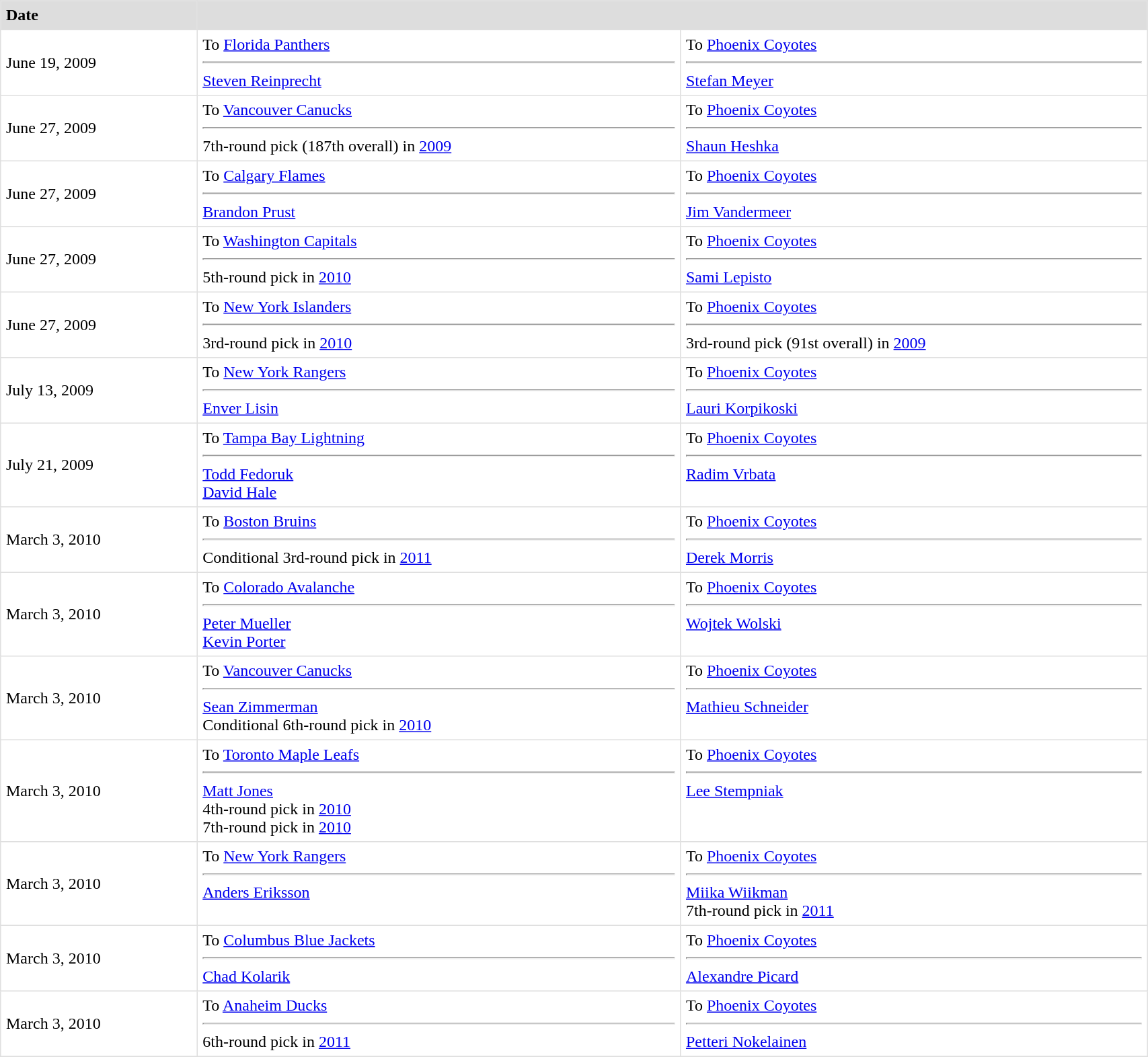<table border=1 style="border-collapse:collapse" bordercolor="#DFDFDF"  cellpadding="5" width=90%>
<tr bgcolor="#dddddd">
<td><strong>Date</strong></td>
<th colspan="2"></th>
</tr>
<tr>
<td>June 19, 2009</td>
<td valign="top">To <a href='#'>Florida Panthers</a> <hr><a href='#'>Steven Reinprecht</a></td>
<td valign="top">To <a href='#'>Phoenix Coyotes</a> <hr><a href='#'>Stefan Meyer</a></td>
</tr>
<tr>
<td>June 27, 2009</td>
<td valign="top">To <a href='#'>Vancouver Canucks</a> <hr>7th-round pick (187th overall) in <a href='#'>2009</a></td>
<td valign="top">To <a href='#'>Phoenix Coyotes</a> <hr><a href='#'>Shaun Heshka</a></td>
</tr>
<tr>
<td>June 27, 2009</td>
<td valign="top">To <a href='#'>Calgary Flames</a> <hr><a href='#'>Brandon Prust</a></td>
<td valign="top">To <a href='#'>Phoenix Coyotes</a> <hr><a href='#'>Jim Vandermeer</a></td>
</tr>
<tr>
<td>June 27, 2009</td>
<td valign="top">To <a href='#'>Washington Capitals</a> <hr>5th-round pick in <a href='#'>2010</a></td>
<td valign="top">To <a href='#'>Phoenix Coyotes</a> <hr><a href='#'>Sami Lepisto</a></td>
</tr>
<tr>
<td>June 27, 2009</td>
<td valign="top">To <a href='#'>New York Islanders</a> <hr>3rd-round pick in <a href='#'>2010</a></td>
<td valign="top">To <a href='#'>Phoenix Coyotes</a> <hr>3rd-round pick (91st overall) in <a href='#'>2009</a></td>
</tr>
<tr>
<td>July 13, 2009</td>
<td valign="top">To <a href='#'>New York Rangers</a> <hr><a href='#'>Enver Lisin</a></td>
<td valign="top">To <a href='#'>Phoenix Coyotes</a> <hr><a href='#'>Lauri Korpikoski</a></td>
</tr>
<tr>
<td>July 21, 2009</td>
<td valign="top">To <a href='#'>Tampa Bay Lightning</a> <hr><a href='#'>Todd Fedoruk</a><br><a href='#'>David Hale</a></td>
<td valign="top">To <a href='#'>Phoenix Coyotes</a> <hr><a href='#'>Radim Vrbata</a></td>
</tr>
<tr>
<td>March 3, 2010</td>
<td valign="top">To <a href='#'>Boston Bruins</a> <hr>Conditional 3rd-round pick in <a href='#'>2011</a></td>
<td valign="top">To <a href='#'>Phoenix Coyotes</a> <hr><a href='#'>Derek Morris</a></td>
</tr>
<tr>
<td>March 3, 2010</td>
<td valign="top">To <a href='#'>Colorado Avalanche</a> <hr><a href='#'>Peter Mueller</a><br><a href='#'>Kevin Porter</a></td>
<td valign="top">To <a href='#'>Phoenix Coyotes</a> <hr><a href='#'>Wojtek Wolski</a></td>
</tr>
<tr>
<td>March 3, 2010</td>
<td valign="top">To <a href='#'>Vancouver Canucks</a> <hr><a href='#'>Sean Zimmerman</a><br>Conditional 6th-round pick in <a href='#'>2010</a></td>
<td valign="top">To <a href='#'>Phoenix Coyotes</a> <hr><a href='#'>Mathieu Schneider</a></td>
</tr>
<tr>
<td>March 3, 2010</td>
<td valign="top">To <a href='#'>Toronto Maple Leafs</a> <hr><a href='#'>Matt Jones</a><br>4th-round pick in <a href='#'>2010</a><br>7th-round pick in <a href='#'>2010</a></td>
<td valign="top">To <a href='#'>Phoenix Coyotes</a> <hr><a href='#'>Lee Stempniak</a></td>
</tr>
<tr>
<td>March 3, 2010</td>
<td valign="top">To <a href='#'>New York Rangers</a> <hr><a href='#'>Anders Eriksson</a></td>
<td valign="top">To <a href='#'>Phoenix Coyotes</a> <hr><a href='#'>Miika Wiikman</a><br>7th-round pick in <a href='#'>2011</a></td>
</tr>
<tr>
<td>March 3, 2010</td>
<td valign="top">To <a href='#'>Columbus Blue Jackets</a> <hr><a href='#'>Chad Kolarik</a></td>
<td valign="top">To <a href='#'>Phoenix Coyotes</a> <hr><a href='#'>Alexandre Picard</a></td>
</tr>
<tr>
<td>March 3, 2010</td>
<td valign="top">To <a href='#'>Anaheim Ducks</a> <hr>6th-round pick in <a href='#'>2011</a></td>
<td valign="top">To <a href='#'>Phoenix Coyotes</a> <hr><a href='#'>Petteri Nokelainen</a></td>
</tr>
<tr>
</tr>
</table>
